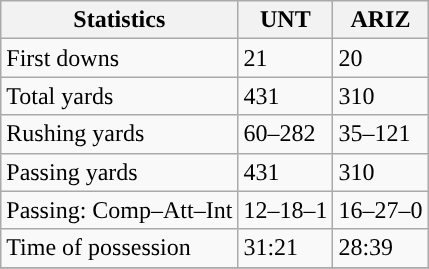<table class="wikitable" style="float: left;">
<tr>
<th>Statistics</th>
<th>UNT</th>
<th>ARIZ</th>
</tr>
<tr>
<td>First downs</td>
<td>21</td>
<td>20</td>
</tr>
<tr>
<td>Total yards</td>
<td>431</td>
<td>310</td>
</tr>
<tr>
<td>Rushing yards</td>
<td>60–282</td>
<td>35–121</td>
</tr>
<tr>
<td>Passing yards</td>
<td>431</td>
<td>310</td>
</tr>
<tr>
<td>Passing: Comp–Att–Int</td>
<td>12–18–1</td>
<td>16–27–0</td>
</tr>
<tr>
<td>Time of possession</td>
<td>31:21</td>
<td>28:39</td>
</tr>
<tr>
</tr>
</table>
